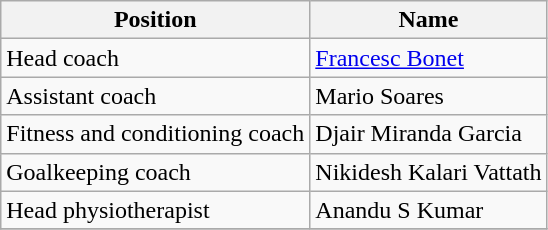<table class="wikitable">
<tr>
<th>Position</th>
<th>Name</th>
</tr>
<tr>
<td>Head coach</td>
<td> <a href='#'>Francesc Bonet</a></td>
</tr>
<tr>
<td>Assistant coach</td>
<td> Mario Soares</td>
</tr>
<tr>
<td>Fitness and conditioning coach</td>
<td> Djair Miranda Garcia</td>
</tr>
<tr>
<td>Goalkeeping coach</td>
<td> Nikidesh Kalari Vattath</td>
</tr>
<tr>
<td>Head physiotherapist</td>
<td> Anandu S Kumar</td>
</tr>
<tr>
</tr>
</table>
